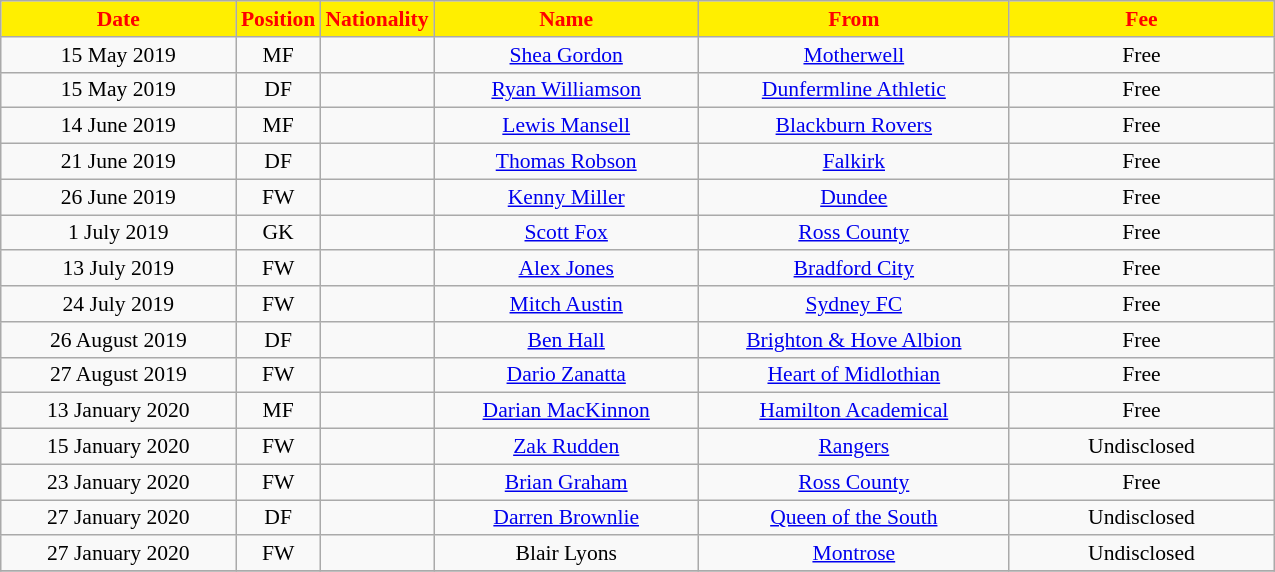<table class="wikitable"  style="text-align:center; font-size:90%; ">
<tr>
<th style="background:#FFEF00; color:red; width:150px;">Date</th>
<th style="background:#FFEF00; color:red; width:45px;">Position</th>
<th style="background:#FFEF00; color:red; width:45px;">Nationality</th>
<th style="background:#FFEF00; color:red; width:170px;">Name</th>
<th style="background:#FFEF00; color:red; width:200px;">From</th>
<th style="background:#FFEF00; color:red; width:170px;">Fee</th>
</tr>
<tr>
<td>15 May 2019</td>
<td>MF</td>
<td></td>
<td><a href='#'>Shea Gordon</a></td>
<td><a href='#'>Motherwell</a></td>
<td>Free</td>
</tr>
<tr>
<td>15 May 2019</td>
<td>DF</td>
<td></td>
<td><a href='#'>Ryan Williamson</a></td>
<td><a href='#'>Dunfermline Athletic</a></td>
<td>Free</td>
</tr>
<tr>
<td>14 June 2019</td>
<td>MF</td>
<td></td>
<td><a href='#'>Lewis Mansell</a></td>
<td><a href='#'>Blackburn Rovers</a></td>
<td>Free</td>
</tr>
<tr>
<td>21 June 2019</td>
<td>DF</td>
<td></td>
<td><a href='#'>Thomas Robson</a></td>
<td><a href='#'>Falkirk</a></td>
<td>Free</td>
</tr>
<tr>
<td>26 June 2019</td>
<td>FW</td>
<td></td>
<td><a href='#'>Kenny Miller</a></td>
<td><a href='#'>Dundee</a></td>
<td>Free</td>
</tr>
<tr>
<td>1 July 2019</td>
<td>GK</td>
<td></td>
<td><a href='#'>Scott Fox</a></td>
<td><a href='#'>Ross County</a></td>
<td>Free</td>
</tr>
<tr>
<td>13 July 2019</td>
<td>FW</td>
<td></td>
<td><a href='#'>Alex Jones</a></td>
<td><a href='#'>Bradford City</a></td>
<td>Free</td>
</tr>
<tr>
<td>24 July 2019</td>
<td>FW</td>
<td></td>
<td><a href='#'>Mitch Austin</a></td>
<td><a href='#'>Sydney FC</a></td>
<td>Free</td>
</tr>
<tr>
<td>26 August 2019</td>
<td>DF</td>
<td></td>
<td><a href='#'>Ben Hall</a></td>
<td><a href='#'>Brighton & Hove Albion</a></td>
<td>Free</td>
</tr>
<tr>
<td>27 August 2019</td>
<td>FW</td>
<td></td>
<td><a href='#'>Dario Zanatta</a></td>
<td><a href='#'>Heart of Midlothian</a></td>
<td>Free</td>
</tr>
<tr>
<td>13 January 2020</td>
<td>MF</td>
<td></td>
<td><a href='#'>Darian MacKinnon</a></td>
<td><a href='#'>Hamilton Academical</a></td>
<td>Free</td>
</tr>
<tr>
<td>15 January 2020</td>
<td>FW</td>
<td></td>
<td><a href='#'>Zak Rudden</a></td>
<td><a href='#'>Rangers</a></td>
<td>Undisclosed</td>
</tr>
<tr>
<td>23 January 2020</td>
<td>FW</td>
<td></td>
<td><a href='#'>Brian Graham</a></td>
<td><a href='#'>Ross County</a></td>
<td>Free</td>
</tr>
<tr>
<td>27 January 2020</td>
<td>DF</td>
<td></td>
<td><a href='#'>Darren Brownlie</a></td>
<td><a href='#'>Queen of the South</a></td>
<td>Undisclosed</td>
</tr>
<tr>
<td>27 January 2020</td>
<td>FW</td>
<td></td>
<td>Blair Lyons</td>
<td><a href='#'>Montrose</a></td>
<td>Undisclosed</td>
</tr>
<tr>
</tr>
</table>
